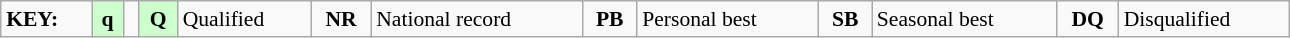<table class="wikitable" style="margin:0.5em auto; font-size:90%;position:relative;" width=68%>
<tr>
<td><strong>KEY:</strong></td>
<td bgcolor=ccffcc align=center><strong>q</strong></td>
<td></td>
<td bgcolor=ccffcc align=center><strong>Q</strong></td>
<td>Qualified</td>
<td align=center><strong>NR</strong></td>
<td>National record</td>
<td align=center><strong>PB</strong></td>
<td>Personal best</td>
<td align=center><strong>SB</strong></td>
<td>Seasonal best</td>
<td align=center><strong>DQ</strong></td>
<td>Disqualified</td>
</tr>
</table>
